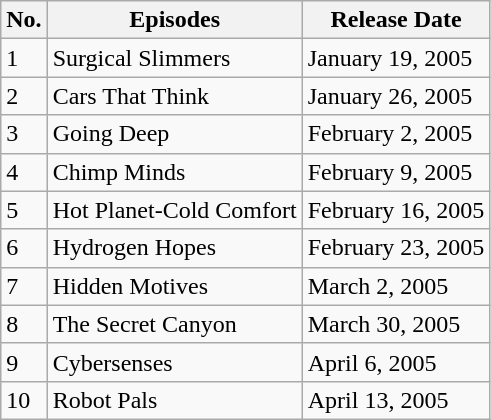<table class="wikitable">
<tr>
<th>No.</th>
<th>Episodes</th>
<th>Release Date</th>
</tr>
<tr>
<td>1</td>
<td>Surgical Slimmers</td>
<td>January 19, 2005</td>
</tr>
<tr>
<td>2</td>
<td>Cars That Think</td>
<td>January 26, 2005</td>
</tr>
<tr>
<td>3</td>
<td>Going Deep</td>
<td>February 2, 2005</td>
</tr>
<tr>
<td>4</td>
<td>Chimp Minds</td>
<td>February 9, 2005</td>
</tr>
<tr>
<td>5</td>
<td>Hot Planet-Cold Comfort</td>
<td>February 16, 2005</td>
</tr>
<tr>
<td>6</td>
<td>Hydrogen Hopes</td>
<td>February 23, 2005</td>
</tr>
<tr>
<td>7</td>
<td>Hidden Motives</td>
<td>March 2, 2005</td>
</tr>
<tr>
<td>8</td>
<td>The Secret Canyon</td>
<td>March 30, 2005</td>
</tr>
<tr>
<td>9</td>
<td>Cybersenses</td>
<td>April 6, 2005</td>
</tr>
<tr>
<td>10</td>
<td>Robot Pals</td>
<td>April 13, 2005</td>
</tr>
</table>
